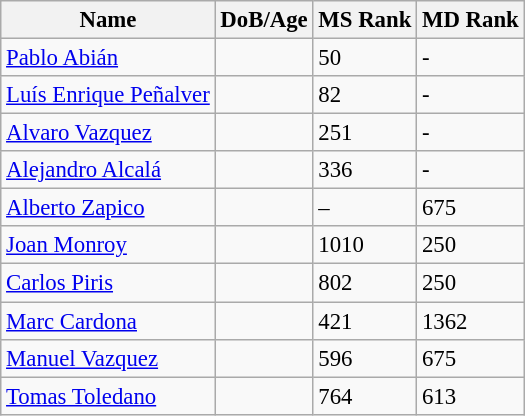<table class="wikitable" style="text-align: left; font-size:95%;">
<tr>
<th>Name</th>
<th>DoB/Age</th>
<th>MS Rank</th>
<th>MD Rank</th>
</tr>
<tr>
<td><a href='#'>Pablo Abián</a></td>
<td></td>
<td>50</td>
<td>-</td>
</tr>
<tr>
<td><a href='#'>Luís Enrique Peñalver</a></td>
<td></td>
<td>82</td>
<td>-</td>
</tr>
<tr>
<td><a href='#'>Alvaro Vazquez</a></td>
<td></td>
<td>251</td>
<td>-</td>
</tr>
<tr>
<td><a href='#'>Alejandro Alcalá</a></td>
<td></td>
<td>336</td>
<td>-</td>
</tr>
<tr>
<td><a href='#'>Alberto Zapico</a></td>
<td></td>
<td>–</td>
<td>675</td>
</tr>
<tr>
<td><a href='#'>Joan Monroy</a></td>
<td></td>
<td>1010</td>
<td>250</td>
</tr>
<tr>
<td><a href='#'>Carlos Piris</a></td>
<td></td>
<td>802</td>
<td>250</td>
</tr>
<tr>
<td><a href='#'>Marc Cardona</a></td>
<td></td>
<td>421</td>
<td>1362</td>
</tr>
<tr>
<td><a href='#'>Manuel Vazquez</a></td>
<td></td>
<td>596</td>
<td>675</td>
</tr>
<tr>
<td><a href='#'>Tomas Toledano</a></td>
<td></td>
<td>764</td>
<td>613</td>
</tr>
</table>
